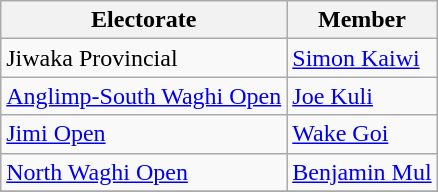<table class="wikitable">
<tr>
<th><strong>Electorate</strong></th>
<th><strong>Member</strong></th>
</tr>
<tr>
<td>Jiwaka Provincial</td>
<td><a href='#'>Simon Kaiwi</a></td>
</tr>
<tr>
<td><a href='#'>Anglimp-South Waghi Open</a></td>
<td><a href='#'>Joe Kuli</a></td>
</tr>
<tr>
<td><a href='#'>Jimi Open</a></td>
<td><a href='#'>Wake Goi</a></td>
</tr>
<tr>
<td><a href='#'>North Waghi Open</a></td>
<td><a href='#'>Benjamin Mul</a></td>
</tr>
<tr>
</tr>
</table>
